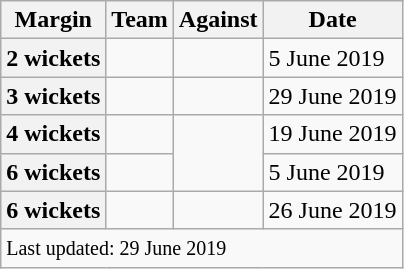<table class="wikitable sortable">
<tr>
<th>Margin</th>
<th>Team</th>
<th>Against</th>
<th data-sort-type=date>Date</th>
</tr>
<tr>
<th>2 wickets</th>
<td></td>
<td></td>
<td>5 June 2019</td>
</tr>
<tr>
<th>3 wickets</th>
<td></td>
<td></td>
<td>29 June 2019</td>
</tr>
<tr>
<th>4 wickets</th>
<td></td>
<td rowspan=2></td>
<td>19 June 2019</td>
</tr>
<tr>
<th>6 wickets</th>
<td></td>
<td>5 June 2019</td>
</tr>
<tr>
<th>6 wickets</th>
<td></td>
<td></td>
<td>26 June 2019</td>
</tr>
<tr class="sortbottom">
<td colspan="4"><small>Last updated: 29 June 2019 </small></td>
</tr>
</table>
